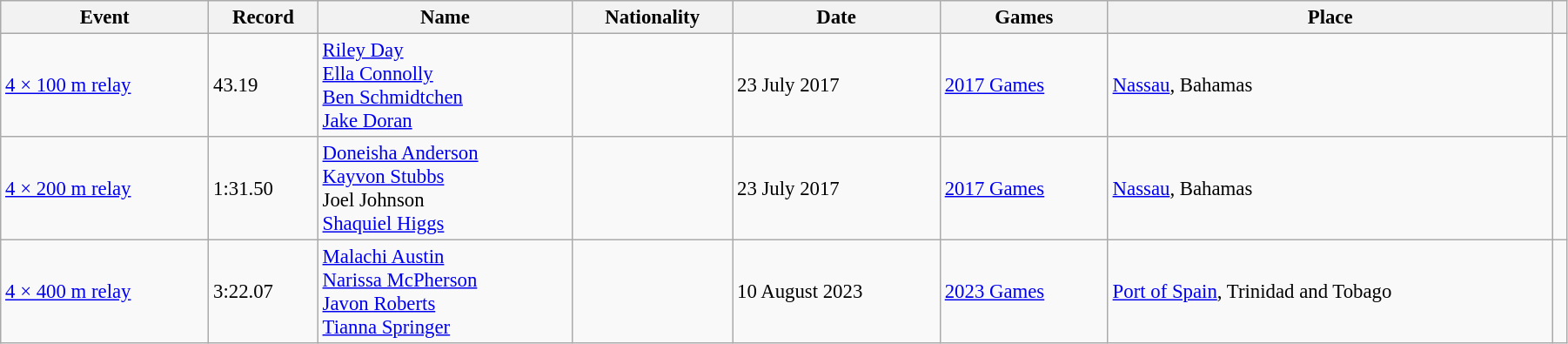<table class="wikitable" style="font-size:95%; width: 95%;">
<tr>
<th>Event</th>
<th>Record</th>
<th>Name</th>
<th>Nationality</th>
<th>Date</th>
<th>Games</th>
<th>Place</th>
<th></th>
</tr>
<tr>
<td><a href='#'>4 × 100 m relay</a></td>
<td>43.19</td>
<td><a href='#'>Riley Day</a><br><a href='#'>Ella Connolly</a><br><a href='#'>Ben Schmidtchen</a><br><a href='#'>Jake Doran</a></td>
<td></td>
<td>23 July 2017</td>
<td><a href='#'>2017 Games</a></td>
<td><a href='#'>Nassau</a>, Bahamas</td>
<td></td>
</tr>
<tr>
<td><a href='#'>4 × 200 m relay</a></td>
<td>1:31.50</td>
<td><a href='#'>Doneisha Anderson</a><br><a href='#'>Kayvon Stubbs</a><br>Joel Johnson<br><a href='#'>Shaquiel Higgs</a></td>
<td></td>
<td>23 July 2017</td>
<td><a href='#'>2017 Games</a></td>
<td><a href='#'>Nassau</a>, Bahamas</td>
<td></td>
</tr>
<tr>
<td><a href='#'>4 × 400 m relay</a></td>
<td>3:22.07</td>
<td><a href='#'>Malachi Austin</a><br><a href='#'>Narissa McPherson</a><br><a href='#'>Javon Roberts</a><br><a href='#'>Tianna Springer</a></td>
<td></td>
<td>10 August 2023</td>
<td><a href='#'>2023 Games</a></td>
<td><a href='#'>Port of Spain</a>, Trinidad and Tobago</td>
<td></td>
</tr>
</table>
